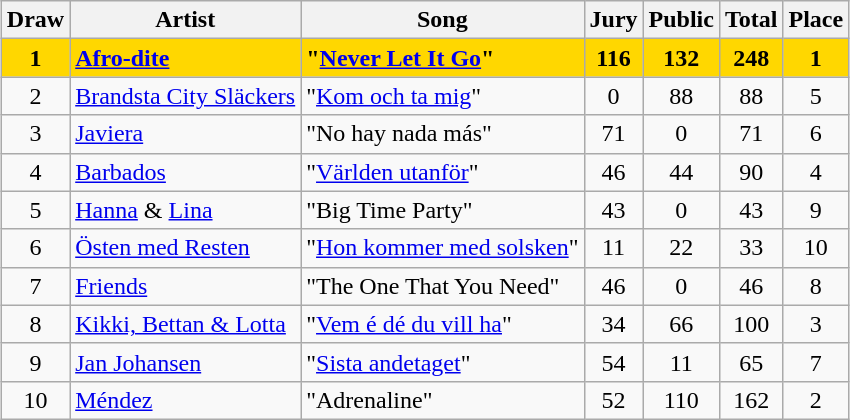<table class="sortable wikitable" style="margin: 1em auto 1em auto; text-align:center;">
<tr>
<th>Draw</th>
<th>Artist</th>
<th>Song</th>
<th>Jury</th>
<th>Public</th>
<th>Total</th>
<th>Place</th>
</tr>
<tr style="font-weight:bold;background:gold;">
<td>1</td>
<td align="left"><a href='#'>Afro-dite</a></td>
<td align="left">"<a href='#'>Never Let It Go</a>"</td>
<td>116</td>
<td>132</td>
<td>248</td>
<td>1</td>
</tr>
<tr>
<td>2</td>
<td align="left"><a href='#'>Brandsta City Släckers</a></td>
<td align="left">"<a href='#'>Kom och ta mig</a>"</td>
<td>0</td>
<td>88</td>
<td>88</td>
<td>5</td>
</tr>
<tr>
<td>3</td>
<td align="left"><a href='#'>Javiera</a></td>
<td align="left">"No hay nada más"</td>
<td>71</td>
<td>0</td>
<td>71</td>
<td>6</td>
</tr>
<tr>
<td>4</td>
<td align="left"><a href='#'>Barbados</a></td>
<td align="left">"<a href='#'>Världen utanför</a>"</td>
<td>46</td>
<td>44</td>
<td>90</td>
<td>4</td>
</tr>
<tr>
<td>5</td>
<td align="left"><a href='#'>Hanna</a> & <a href='#'>Lina</a></td>
<td align="left">"Big Time Party"</td>
<td>43</td>
<td>0</td>
<td>43</td>
<td>9</td>
</tr>
<tr>
<td>6</td>
<td align="left"><a href='#'>Östen med Resten</a></td>
<td align="left">"<a href='#'>Hon kommer med solsken</a>"</td>
<td>11</td>
<td>22</td>
<td>33</td>
<td>10</td>
</tr>
<tr>
<td>7</td>
<td align="left"><a href='#'>Friends</a></td>
<td align="left">"The One That You Need"</td>
<td>46</td>
<td>0</td>
<td>46</td>
<td>8</td>
</tr>
<tr>
<td>8</td>
<td align="left"><a href='#'>Kikki, Bettan & Lotta</a></td>
<td align="left">"<a href='#'>Vem é dé du vill ha</a>"</td>
<td>34</td>
<td>66</td>
<td>100</td>
<td>3</td>
</tr>
<tr>
<td>9</td>
<td align="left"><a href='#'>Jan Johansen</a></td>
<td align="left">"<a href='#'>Sista andetaget</a>"</td>
<td>54</td>
<td>11</td>
<td>65</td>
<td>7</td>
</tr>
<tr>
<td>10</td>
<td align="left"><a href='#'>Méndez</a></td>
<td align="left">"Adrenaline"</td>
<td>52</td>
<td>110</td>
<td>162</td>
<td>2</td>
</tr>
</table>
